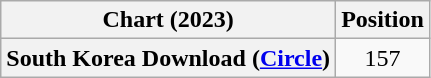<table class="wikitable plainrowheaders" style="text-align:center">
<tr>
<th scope="col">Chart (2023)</th>
<th scope="col">Position</th>
</tr>
<tr>
<th scope="row">South Korea Download (<a href='#'>Circle</a>)</th>
<td>157</td>
</tr>
</table>
